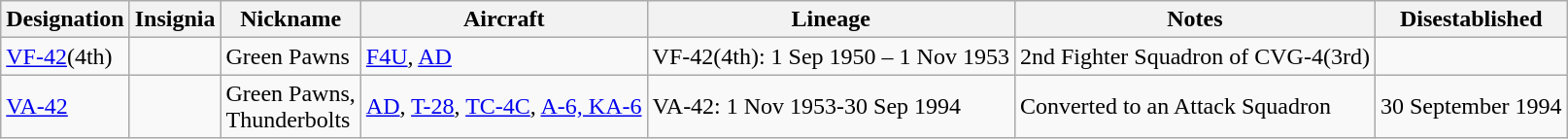<table class="wikitable">
<tr>
<th>Designation</th>
<th>Insignia</th>
<th>Nickname</th>
<th>Aircraft</th>
<th>Lineage</th>
<th>Notes</th>
<th>Disestablished</th>
</tr>
<tr>
<td><a href='#'>VF-42</a>(4th)</td>
<td></td>
<td>Green Pawns</td>
<td><a href='#'>F4U</a>, <a href='#'>AD</a></td>
<td style="white-space: nowrap;">VF-42(4th): 1 Sep 1950 – 1 Nov 1953</td>
<td>2nd Fighter Squadron of CVG-4(3rd)</td>
</tr>
<tr>
<td><a href='#'>VA-42</a></td>
<td><br></td>
<td>Green Pawns,<br>Thunderbolts</td>
<td><a href='#'>AD</a>, <a href='#'>T-28</a>, <a href='#'>TC-4C</a>, <a href='#'>A-6, KA-6</a></td>
<td>VA-42: 1 Nov 1953-30 Sep 1994</td>
<td>Converted to an Attack Squadron</td>
<td>30 September 1994</td>
</tr>
</table>
